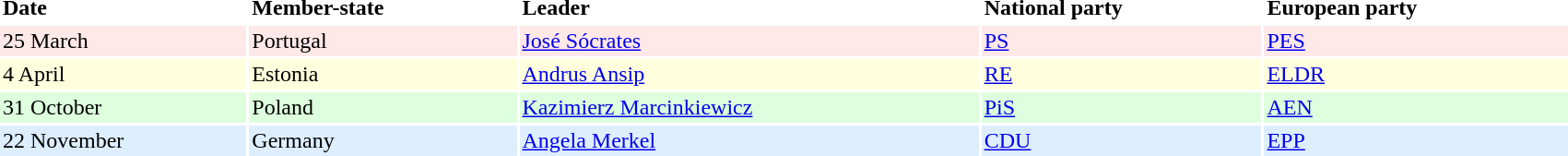<table border=0 cellpadding=2 cellspacing=2 width=90%>
<tr ----bgcolor=lightgrey>
<td><strong>Date</strong></td>
<td><strong>Member-state</strong></td>
<td><strong>Leader</strong></td>
<td><strong>National party</strong></td>
<td><strong>European party</strong></td>
</tr>
<tr ---- bgcolor=#FFE8E8>
<td>25 March</td>
<td>Portugal</td>
<td><a href='#'>José Sócrates</a></td>
<td><a href='#'>PS</a></td>
<td><a href='#'>PES</a></td>
</tr>
<tr ---- bgcolor=#FFFFDD>
<td>4 April</td>
<td>Estonia</td>
<td><a href='#'>Andrus Ansip</a></td>
<td><a href='#'>RE</a></td>
<td><a href='#'>ELDR</a></td>
</tr>
<tr ---- bgcolor=#DDFFDD>
<td>31 October</td>
<td>Poland</td>
<td><a href='#'>Kazimierz Marcinkiewicz</a></td>
<td><a href='#'>PiS</a></td>
<td><a href='#'>AEN</a></td>
</tr>
<tr ---- bgcolor=#DDEEFF>
<td>22 November</td>
<td>Germany</td>
<td><a href='#'>Angela Merkel</a></td>
<td><a href='#'>CDU</a></td>
<td><a href='#'>EPP</a></td>
</tr>
</table>
